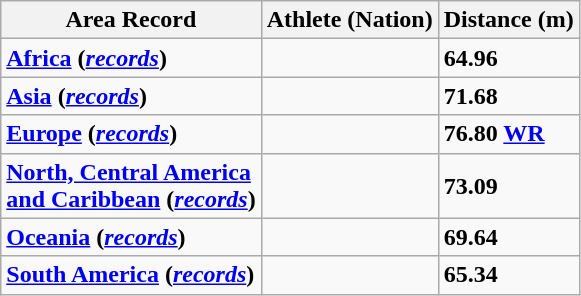<table class="wikitable">
<tr>
<th>Area Record</th>
<th>Athlete (Nation)</th>
<th>Distance (m)</th>
</tr>
<tr>
<td><strong><a href='#'>Africa</a> (<em><a href='#'>records</a></em>)</strong></td>
<td></td>
<td><strong>64.96</strong></td>
</tr>
<tr>
<td><strong><a href='#'>Asia</a> (<em><a href='#'>records</a></em>)</strong></td>
<td></td>
<td><strong>71.68</strong></td>
</tr>
<tr>
<td><strong><a href='#'>Europe</a> (<em><a href='#'>records</a></em>)</strong></td>
<td></td>
<td><strong>76.80 <a href='#'><abbr>WR</abbr></a></strong></td>
</tr>
<tr>
<td><strong><a href='#'>North, Central America</a></strong><br><strong><a href='#'>and Caribbean</a> (<em><a href='#'>records</a></em>)</strong></td>
<td></td>
<td><strong>73.09</strong></td>
</tr>
<tr>
<td><strong><a href='#'>Oceania</a> (<em><a href='#'>records</a></em>)</strong></td>
<td></td>
<td><strong>69.64</strong></td>
</tr>
<tr>
<td><strong><a href='#'>South America</a> (<em><a href='#'>records</a></em>)</strong></td>
<td></td>
<td><strong>65.34</strong></td>
</tr>
</table>
